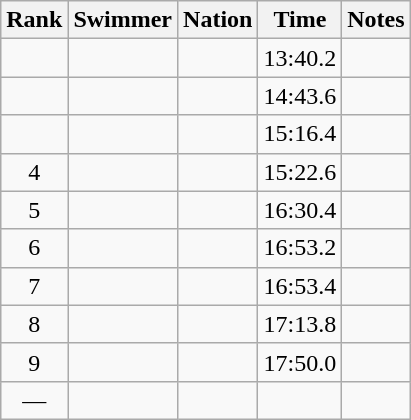<table class="wikitable sortable" style="text-align:center">
<tr>
<th>Rank</th>
<th>Swimmer</th>
<th>Nation</th>
<th>Time</th>
<th>Notes</th>
</tr>
<tr>
<td></td>
<td align=left></td>
<td align=left></td>
<td>13:40.2</td>
<td></td>
</tr>
<tr>
<td></td>
<td align=left></td>
<td align=left></td>
<td>14:43.6</td>
<td></td>
</tr>
<tr>
<td></td>
<td align=left></td>
<td align=left></td>
<td>15:16.4</td>
<td></td>
</tr>
<tr>
<td>4</td>
<td align=left></td>
<td align=left></td>
<td>15:22.6</td>
<td></td>
</tr>
<tr>
<td>5</td>
<td align=left></td>
<td align=left></td>
<td>16:30.4</td>
<td></td>
</tr>
<tr>
<td>6</td>
<td align=left></td>
<td align=left></td>
<td>16:53.2</td>
<td></td>
</tr>
<tr>
<td>7</td>
<td align=left></td>
<td align=left></td>
<td>16:53.4</td>
<td></td>
</tr>
<tr>
<td>8</td>
<td align=left></td>
<td align=left></td>
<td>17:13.8</td>
<td></td>
</tr>
<tr>
<td>9</td>
<td align=left></td>
<td align=left></td>
<td>17:50.0</td>
<td></td>
</tr>
<tr>
<td data-sort-value=10>—</td>
<td align=left></td>
<td align=left></td>
<td></td>
<td></td>
</tr>
</table>
